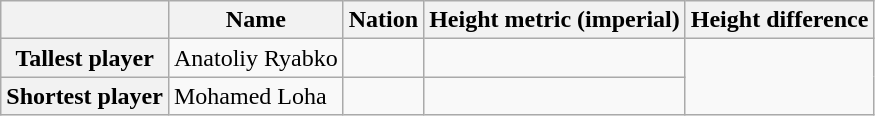<table class="wikitable">
<tr>
<th></th>
<th>Name</th>
<th>Nation</th>
<th>Height metric (imperial)</th>
<th>Height difference</th>
</tr>
<tr>
<th>Tallest player</th>
<td>Anatoliy Ryabko</td>
<td></td>
<td></td>
<td rowspan=2 align=center></td>
</tr>
<tr>
<th>Shortest player</th>
<td>Mohamed Loha</td>
<td></td>
<td></td>
</tr>
</table>
